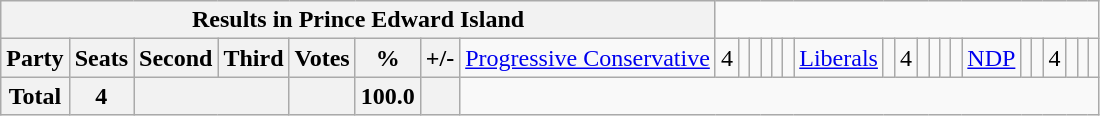<table class="wikitable">
<tr>
<th colspan=9>Results in Prince Edward Island</th>
</tr>
<tr>
<th colspan=2>Party</th>
<th>Seats</th>
<th>Second</th>
<th>Third</th>
<th>Votes</th>
<th>%</th>
<th>+/-<br></th>
<td><a href='#'>Progressive Conservative</a></td>
<td align="right">4</td>
<td align="right"></td>
<td align="right"></td>
<td align="right"></td>
<td align="right"></td>
<td align="right"><br></td>
<td><a href='#'>Liberals</a></td>
<td align="right"></td>
<td align="right">4</td>
<td align="right"></td>
<td align="right"></td>
<td align="right"></td>
<td align="right"><br></td>
<td><a href='#'>NDP</a></td>
<td align="right"></td>
<td align="right"></td>
<td align="right">4</td>
<td align="right"></td>
<td align="right"></td>
<td align="right"></td>
</tr>
<tr>
<th colspan="2">Total</th>
<th>4</th>
<th colspan="2"></th>
<th></th>
<th>100.0</th>
<th></th>
</tr>
</table>
